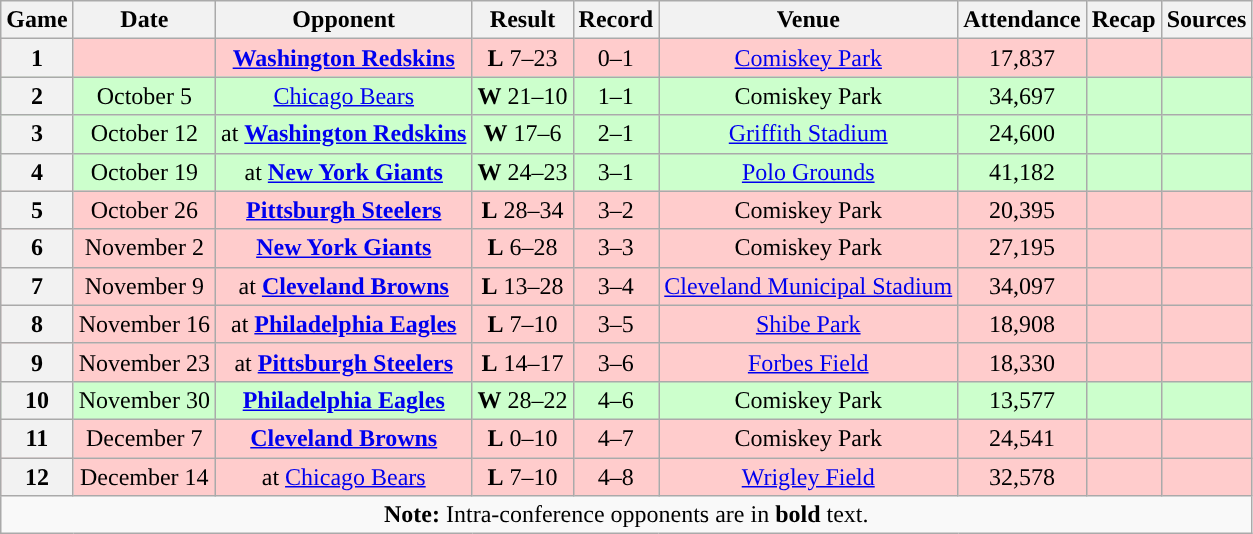<table class="wikitable" style="text-align:center">
<tr>
<th>Game</th>
<th>Date</th>
<th>Opponent</th>
<th>Result</th>
<th>Record</th>
<th>Venue</th>
<th>Attendance</th>
<th>Recap</th>
<th>Sources</th>
</tr>
<tr style="background:#fcc">
<th>1</th>
<td></td>
<td><strong><a href='#'>Washington Redskins</a></strong></td>
<td><strong>L</strong> 7–23</td>
<td>0–1</td>
<td><a href='#'>Comiskey Park</a></td>
<td>17,837</td>
<td></td>
<td></td>
</tr>
<tr style="background:#cfc">
<th>2</th>
<td>October 5</td>
<td><a href='#'>Chicago Bears</a></td>
<td><strong>W</strong> 21–10</td>
<td>1–1</td>
<td>Comiskey Park</td>
<td>34,697</td>
<td></td>
<td></td>
</tr>
<tr style="background:#cfc">
<th>3</th>
<td>October 12</td>
<td>at <strong><a href='#'>Washington Redskins</a></strong></td>
<td><strong>W</strong> 17–6</td>
<td>2–1</td>
<td><a href='#'>Griffith Stadium</a></td>
<td>24,600</td>
<td></td>
<td></td>
</tr>
<tr style="background:#cfc">
<th>4</th>
<td>October 19</td>
<td>at <strong><a href='#'>New York Giants</a></strong></td>
<td><strong>W</strong> 24–23</td>
<td>3–1</td>
<td><a href='#'>Polo Grounds</a></td>
<td>41,182</td>
<td></td>
<td></td>
</tr>
<tr style="background:#fcc">
<th>5</th>
<td>October 26</td>
<td><strong><a href='#'>Pittsburgh Steelers</a></strong></td>
<td><strong>L</strong> 28–34</td>
<td>3–2</td>
<td>Comiskey Park</td>
<td>20,395</td>
<td></td>
<td></td>
</tr>
<tr style="background:#fcc">
<th>6</th>
<td>November 2</td>
<td><strong><a href='#'>New York Giants</a></strong></td>
<td><strong>L</strong> 6–28</td>
<td>3–3</td>
<td>Comiskey Park</td>
<td>27,195</td>
<td></td>
<td></td>
</tr>
<tr style="background:#fcc">
<th>7</th>
<td>November 9</td>
<td>at <strong><a href='#'>Cleveland Browns</a></strong></td>
<td><strong>L</strong> 13–28</td>
<td>3–4</td>
<td><a href='#'>Cleveland Municipal Stadium</a></td>
<td>34,097</td>
<td></td>
<td></td>
</tr>
<tr style="background:#fcc">
<th>8</th>
<td>November 16</td>
<td>at <strong><a href='#'>Philadelphia Eagles</a></strong></td>
<td><strong>L</strong> 7–10</td>
<td>3–5</td>
<td><a href='#'>Shibe Park</a></td>
<td>18,908</td>
<td></td>
<td></td>
</tr>
<tr style="background:#fcc">
<th>9</th>
<td>November 23</td>
<td>at <strong><a href='#'>Pittsburgh Steelers</a></strong></td>
<td><strong>L</strong> 14–17</td>
<td>3–6</td>
<td><a href='#'>Forbes Field</a></td>
<td>18,330</td>
<td></td>
<td></td>
</tr>
<tr style="background:#cfc">
<th>10</th>
<td>November 30</td>
<td><strong><a href='#'>Philadelphia Eagles</a></strong></td>
<td><strong>W</strong> 28–22</td>
<td>4–6</td>
<td>Comiskey Park</td>
<td>13,577</td>
<td></td>
<td></td>
</tr>
<tr style="background:#fcc">
<th>11</th>
<td>December 7</td>
<td><strong><a href='#'>Cleveland Browns</a></strong></td>
<td><strong>L</strong> 0–10</td>
<td>4–7</td>
<td>Comiskey Park</td>
<td>24,541</td>
<td></td>
<td></td>
</tr>
<tr style="background:#fcc">
<th>12</th>
<td>December 14</td>
<td>at <a href='#'>Chicago Bears</a></td>
<td><strong>L</strong> 7–10</td>
<td>4–8</td>
<td><a href='#'>Wrigley Field</a></td>
<td>32,578</td>
<td></td>
<td></td>
</tr>
<tr>
<td colspan="10"><strong>Note:</strong> Intra-conference opponents are in <strong>bold</strong> text.</td>
</tr>
</table>
